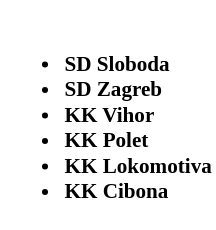<table class="toccolours" style="border:##002fa7 solid 1px; background:#fff; font-size:88%;">
<tr>
<td><br><ul><li><strong>SD Sloboda</strong> </li><li><strong>SD Zagreb</strong> </li><li><strong>KK Vihor</strong> </li><li><strong>KK Polet</strong> </li><li><strong>KK Lokomotiva</strong> </li><li><strong>KK Cibona</strong> </li></ul></td>
</tr>
</table>
